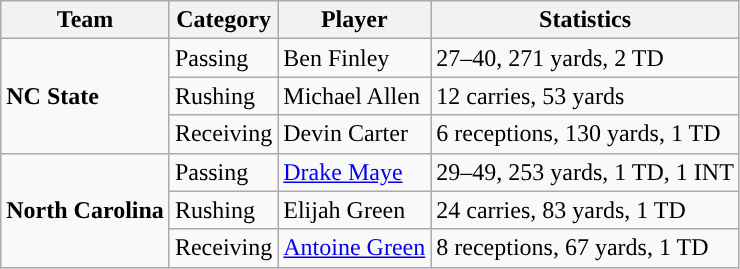<table class="wikitable" style="float: left;">
<tr>
<th>Team</th>
<th>Category</th>
<th>Player</th>
<th>Statistics</th>
</tr>
<tr>
<td rowspan=3><strong>NC State</strong></td>
<td>Passing</td>
<td>Ben Finley</td>
<td>27–40, 271 yards, 2 TD</td>
</tr>
<tr>
<td>Rushing</td>
<td>Michael Allen</td>
<td>12 carries, 53 yards</td>
</tr>
<tr>
<td>Receiving</td>
<td>Devin Carter</td>
<td>6 receptions, 130 yards, 1 TD</td>
</tr>
<tr>
<td rowspan=3><strong>North Carolina</strong></td>
<td>Passing</td>
<td><a href='#'>Drake Maye</a></td>
<td>29–49, 253 yards, 1 TD, 1 INT</td>
</tr>
<tr>
<td>Rushing</td>
<td>Elijah Green</td>
<td>24 carries, 83 yards, 1 TD</td>
</tr>
<tr>
<td>Receiving</td>
<td><a href='#'>Antoine Green</a></td>
<td>8 receptions, 67 yards, 1 TD</td>
</tr>
</table>
